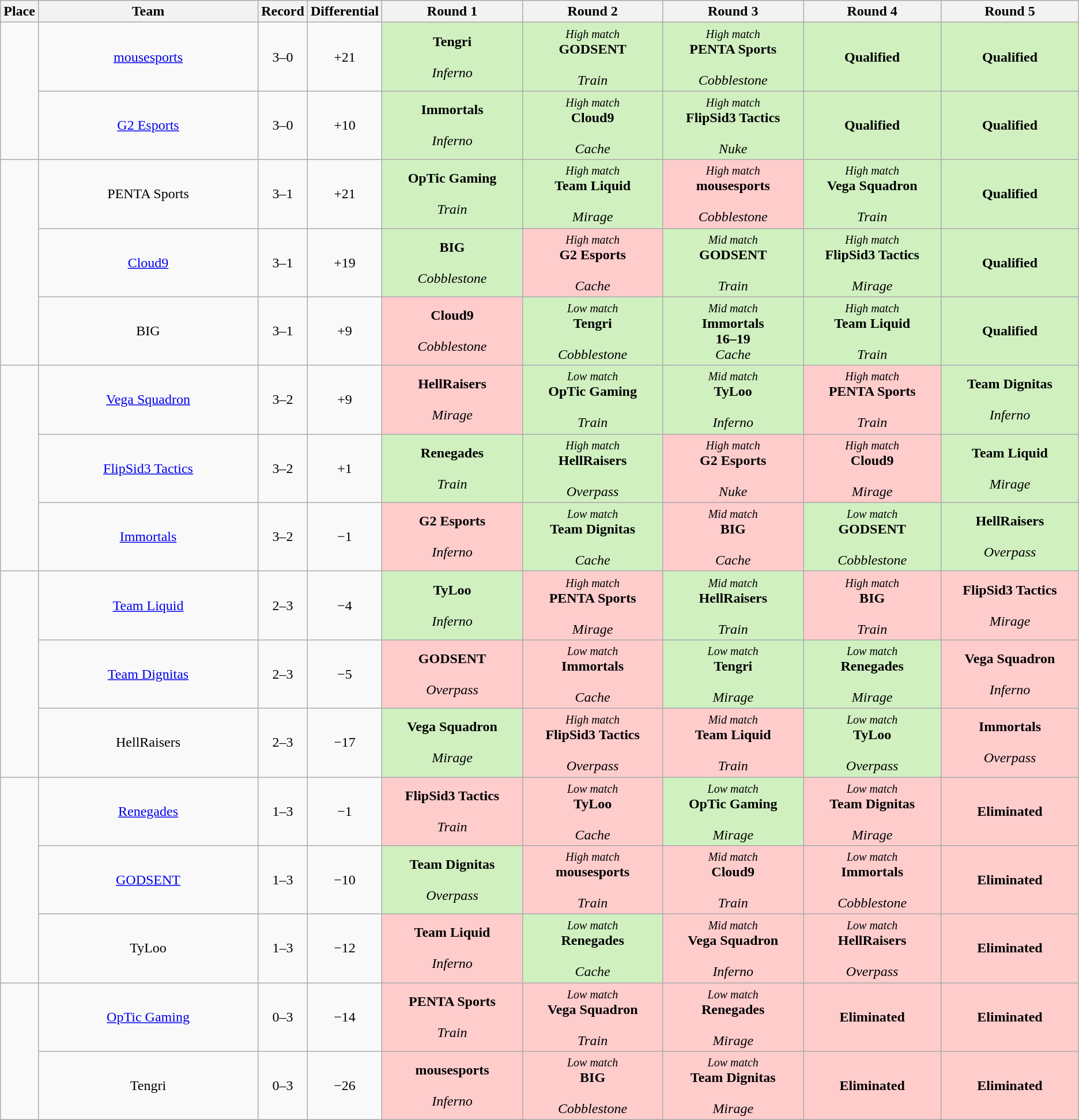<table class="wikitable" style="text-align: center;">
<tr>
<th width="20px">Place</th>
<th width="450px">Team</th>
<th width="50px">Record</th>
<th width="50px">Differential</th>
<th width="240px">Round 1</th>
<th width="240px">Round 2</th>
<th width="240px">Round 3</th>
<th width="240px">Round 4</th>
<th width="240px">Round 5</th>
</tr>
<tr>
<td rowspan="2"></td>
<td><a href='#'>mousesports</a></td>
<td>3–0</td>
<td>+21</td>
<td style="background: #D0F0C0;"><strong>Tengri<br></strong><br><em>Inferno</em></td>
<td style="background: #D0F0C0;"><small><em>High match</em></small><br><strong>GODSENT<br></strong><br><em>Train</em></td>
<td style="background: #D0F0C0;"><small><em>High match</em></small><br><strong>PENTA Sports<br></strong><br><em>Cobblestone</em></td>
<td style="background: #D0F0C0;"><strong>Qualified</strong></td>
<td style="background: #D0F0C0;"><strong>Qualified</strong></td>
</tr>
<tr>
<td><a href='#'>G2 Esports</a></td>
<td>3–0</td>
<td>+10</td>
<td style="background: #D0F0C0;"><strong>Immortals<br></strong><br><em>Inferno</em></td>
<td style="background: #D0F0C0;"><small><em>High match</em></small><br><strong>Cloud9<br></strong><br><em>Cache</em></td>
<td style="background: #D0F0C0;"><small><em>High match</em></small><br><strong>FlipSid3 Tactics<br></strong><br><em>Nuke</em></td>
<td style="background: #D0F0C0;"><strong>Qualified</strong></td>
<td style="background: #D0F0C0;"><strong>Qualified</strong></td>
</tr>
<tr>
<td rowspan="3"></td>
<td>PENTA Sports</td>
<td>3–1</td>
<td>+21</td>
<td style="background: #D0F0C0;"><strong>OpTic Gaming<br></strong><br><em>Train</em></td>
<td style="background: #D0F0C0;"><small><em>High match</em></small><br><strong>Team Liquid<br></strong><br><em>Mirage</em></td>
<td style="background: #FFCCCC;"><small><em>High match</em></small><br><strong>mousesports<br></strong><br><em>Cobblestone</em></td>
<td style="background: #D0F0C0;"><small><em>High match</em></small><br><strong>Vega Squadron<br></strong><br><em>Train</em></td>
<td style="background: #D0F0C0;"><strong>Qualified</strong></td>
</tr>
<tr>
<td><a href='#'>Cloud9</a></td>
<td>3–1</td>
<td>+19</td>
<td style="background: #D0F0C0;"><strong>BIG<br></strong><br><em>Cobblestone</em></td>
<td style="background: #FFCCCC;"><small><em>High match</em></small><br><strong>G2 Esports<br></strong><br><em>Cache</em></td>
<td style="background: #D0F0C0;"><small><em>Mid match</em></small><br><strong>GODSENT<br></strong><br><em>Train</em></td>
<td style="background: #D0F0C0;"><small><em>High match</em></small><br><strong>FlipSid3 Tactics<br></strong><br><em>Mirage</em></td>
<td style="background: #D0F0C0;"><strong>Qualified</strong></td>
</tr>
<tr>
<td>BIG</td>
<td>3–1</td>
<td>+9</td>
<td style="background: #FFCCCC;"><strong>Cloud9<br></strong><br><em>Cobblestone</em></td>
<td style="background: #D0F0C0;"><small><em>Low match</em></small><br><strong>Tengri<br></strong><br><em>Cobblestone</em></td>
<td style="background: #D0F0C0;"><small><em>Mid match</em></small><br><strong>Immortals<br>16–19</strong><br><em>Cache</em></td>
<td style="background: #D0F0C0;"><small><em>High match</em></small><br><strong>Team Liquid<br></strong><br><em>Train</em></td>
<td style="background: #D0F0C0;"><strong>Qualified</strong></td>
</tr>
<tr>
<td rowspan="3"></td>
<td><a href='#'>Vega Squadron</a></td>
<td>3–2</td>
<td>+9</td>
<td style="background: #FFCCCC;"><strong>HellRaisers<br></strong><br><em>Mirage</em></td>
<td style="background: #D0F0C0;"><small><em>Low match</em></small><br><strong>OpTic Gaming<br></strong><br><em>Train</em></td>
<td style="background: #D0F0C0;"><small><em>Mid match</em></small><br><strong>TyLoo<br></strong><br><em>Inferno</em></td>
<td style="background: #FFCCCC;"><small><em>High match</em></small><br><strong>PENTA Sports<br></strong><br><em>Train</em></td>
<td style="background: #D0F0C0;"><strong>Team Dignitas<br></strong><br><em>Inferno</em></td>
</tr>
<tr>
<td><a href='#'>FlipSid3 Tactics</a></td>
<td>3–2</td>
<td>+1</td>
<td style="background: #D0F0C0;"><strong>Renegades<br></strong><br><em>Train</em></td>
<td style="background: #D0F0C0;"><small><em>High match</em></small><br><strong>HellRaisers<br></strong><br><em>Overpass</em></td>
<td style="background: #FFCCCC;"><small><em>High match</em></small><br><strong>G2 Esports<br></strong><br><em>Nuke</em></td>
<td style="background: #FFCCCC;"><small><em>High match</em></small><br><strong>Cloud9<br></strong><br><em>Mirage</em></td>
<td style="background: #D0F0C0;"><strong>Team Liquid<br></strong><br><em>Mirage</em></td>
</tr>
<tr>
<td><a href='#'>Immortals</a></td>
<td>3–2</td>
<td>−1</td>
<td style="background: #FFCCCC;"><strong>G2 Esports<br></strong><br><em>Inferno</em></td>
<td style="background: #D0F0C0;"><small><em>Low match</em></small><br><strong>Team Dignitas<br></strong><br><em>Cache</em></td>
<td style="background: #FFCCCC;"><small><em>Mid match</em></small><br><strong>BIG<br></strong><br><em>Cache</em></td>
<td style="background: #D0F0C0;"><small><em>Low match</em></small><br><strong>GODSENT<br></strong><br><em>Cobblestone</em></td>
<td style="background: #D0F0C0;"><strong>HellRaisers<br></strong><br><em>Overpass</em></td>
</tr>
<tr>
<td rowspan="3"></td>
<td><a href='#'>Team Liquid</a></td>
<td>2–3</td>
<td>−4</td>
<td style="background: #D0F0C0;"><strong>TyLoo<br></strong><br><em>Inferno</em></td>
<td style="background: #FFCCCC;"><small><em>High match</em></small><br><strong>PENTA Sports<br></strong><br><em>Mirage</em></td>
<td style="background: #D0F0C0;"><small><em>Mid match</em></small><br><strong>HellRaisers<br></strong><br><em>Train</em></td>
<td style="background: #FFCCCC;"><small><em>High match</em></small><br><strong>BIG<br></strong><br><em>Train</em></td>
<td style="background: #FFCCCC;"><strong>FlipSid3 Tactics<br></strong><br><em>Mirage</em></td>
</tr>
<tr>
<td><a href='#'>Team Dignitas</a></td>
<td>2–3</td>
<td>−5</td>
<td style="background: #FFCCCC;"><strong>GODSENT<br></strong><br><em>Overpass</em></td>
<td style="background: #FFCCCC;"><small><em>Low match</em></small><br><strong>Immortals<br></strong><br><em>Cache</em></td>
<td style="background: #D0F0C0;"><small><em>Low match</em></small><br><strong>Tengri<br></strong><br><em>Mirage</em></td>
<td style="background: #D0F0C0;"><small><em>Low match</em></small><br><strong>Renegades<br></strong><br><em>Mirage</em></td>
<td style="background: #FFCCCC;"><strong>Vega Squadron<br></strong><br><em>Inferno</em></td>
</tr>
<tr>
<td>HellRaisers</td>
<td>2–3</td>
<td>−17</td>
<td style="background: #D0F0C0;"><strong>Vega Squadron<br></strong><br><em>Mirage</em></td>
<td style="background: #FFCCCC;"><small><em>High match</em></small><br><strong>FlipSid3 Tactics<br></strong><br><em>Overpass</em></td>
<td style="background: #FFCCCC;"><small><em>Mid match</em></small><br><strong>Team Liquid<br></strong><br><em>Train</em></td>
<td style="background: #D0F0C0;"><small><em>Low match</em></small><br><strong>TyLoo<br></strong><br><em>Overpass</em></td>
<td style="background: #FFCCCC;"><strong>Immortals<br></strong><br><em>Overpass</em></td>
</tr>
<tr>
<td rowspan="3"></td>
<td><a href='#'>Renegades</a></td>
<td>1–3</td>
<td>−1</td>
<td style="background: #FFCCCC;"><strong>FlipSid3 Tactics<br></strong><br><em>Train</em></td>
<td style="background: #FFCCCC;"><small><em>Low match</em></small><br><strong>TyLoo<br></strong><br><em>Cache</em></td>
<td style="background: #D0F0C0;"><small><em>Low match</em></small><br><strong>OpTic Gaming<br></strong><br><em>Mirage</em></td>
<td style="background: #FFCCCC;"><small><em>Low match</em></small><br><strong>Team Dignitas<br></strong><br><em>Mirage</em></td>
<td style="background: #FFCCCC;"><strong>Eliminated</strong></td>
</tr>
<tr>
<td><a href='#'>GODSENT</a></td>
<td>1–3</td>
<td>−10</td>
<td style="background: #D0F0C0;"><strong>Team Dignitas<br></strong><br><em>Overpass</em></td>
<td style="background: #FFCCCC;"><small><em>High match</em></small><br><strong>mousesports<br></strong><br><em>Train</em></td>
<td style="background: #FFCCCC;"><small><em>Mid match</em></small><br><strong>Cloud9<br></strong><br><em>Train</em></td>
<td style="background: #FFCCCC;"><small><em>Low match</em></small><br><strong>Immortals<br></strong><br><em>Cobblestone</em></td>
<td style="background: #FFCCCC;"><strong>Eliminated</strong></td>
</tr>
<tr>
<td>TyLoo</td>
<td>1–3</td>
<td>−12</td>
<td style="background: #FFCCCC;"><strong>Team Liquid<br></strong><br><em>Inferno</em></td>
<td style="background: #D0F0C0;"><small><em>Low match</em></small><br><strong>Renegades<br></strong><br><em>Cache</em></td>
<td style="background: #FFCCCC;"><small><em>Mid match</em></small><br><strong>Vega Squadron<br></strong><br><em>Inferno</em></td>
<td style="background: #FFCCCC;"><small><em>Low match</em></small><br><strong>HellRaisers<br></strong><br><em>Overpass</em></td>
<td style="background: #FFCCCC;"><strong>Eliminated</strong></td>
</tr>
<tr>
<td rowspan="2"></td>
<td><a href='#'>OpTic Gaming</a></td>
<td>0–3</td>
<td>−14</td>
<td style="background: #FFCCCC;"><strong>PENTA Sports<br></strong><br><em>Train</em></td>
<td style="background: #FFCCCC;"><small><em>Low match</em></small><br><strong>Vega Squadron<br></strong><br><em>Train</em></td>
<td style="background: #FFCCCC;"><small><em>Low match</em></small><br><strong>Renegades<br></strong><br><em>Mirage</em></td>
<td style="background: #FFCCCC;"><strong>Eliminated</strong></td>
<td style="background: #FFCCCC;"><strong>Eliminated</strong></td>
</tr>
<tr>
<td>Tengri</td>
<td>0–3</td>
<td>−26</td>
<td style="background: #FFCCCC;"><strong>mousesports<br></strong><br><em>Inferno</em></td>
<td style="background: #FFCCCC;"><small><em>Low match</em></small><br><strong>BIG<br></strong><br><em>Cobblestone</em></td>
<td style="background: #FFCCCC;"><small><em>Low match</em></small><br><strong>Team Dignitas<br></strong><br><em>Mirage</em></td>
<td style="background: #FFCCCC;"><strong>Eliminated</strong></td>
<td style="background: #FFCCCC;"><strong>Eliminated</strong></td>
</tr>
</table>
